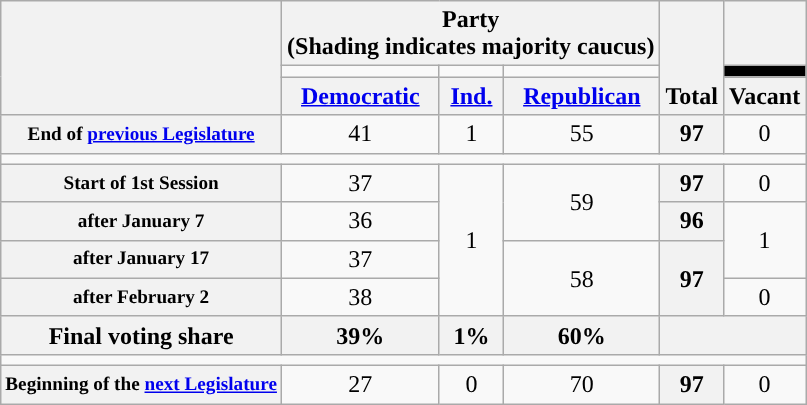<table class=wikitable style="text-align:center">
<tr style="vertical-align:bottom;">
<th rowspan=3></th>
<th colspan=3>Party <div>(Shading indicates majority caucus)</div></th>
<th rowspan=3>Total</th>
<th></th>
</tr>
<tr style="height:5px">
<td style="background-color:"></td>
<td style="background-color:"></td>
<td style="background-color:"></td>
<td style="background:black;"></td>
</tr>
<tr>
<th><a href='#'>Democratic</a></th>
<th><a href='#'>Ind.</a></th>
<th><a href='#'>Republican</a></th>
<th>Vacant</th>
</tr>
<tr>
<th style="font-size:80%;">End of <a href='#'>previous Legislature</a></th>
<td>41</td>
<td>1</td>
<td>55</td>
<th>97</th>
<td>0</td>
</tr>
<tr>
<td colspan=6></td>
</tr>
<tr>
<th style="font-size:80%;">Start of 1st Session</th>
<td>37</td>
<td rowspan="4">1</td>
<td rowspan="2" >59</td>
<th>97</th>
<td>0</td>
</tr>
<tr>
<th style="font-size:80%;">after January 7</th>
<td>36</td>
<th>96</th>
<td rowspan="2">1</td>
</tr>
<tr>
<th style="font-size:80%;">after January 17</th>
<td>37</td>
<td rowspan="2" >58</td>
<th rowspan="2">97</th>
</tr>
<tr>
<th style="font-size:80%;">after February 2</th>
<td>38</td>
<td>0</td>
</tr>
<tr>
<th>Final voting share</th>
<th>39%</th>
<th>1%</th>
<th>60%</th>
<th colspan=2></th>
</tr>
<tr>
<td colspan=6></td>
</tr>
<tr>
<th style="font-size:80%;">Beginning of the <a href='#'>next Legislature</a></th>
<td>27</td>
<td>0</td>
<td>70</td>
<th>97</th>
<td>0</td>
</tr>
</table>
